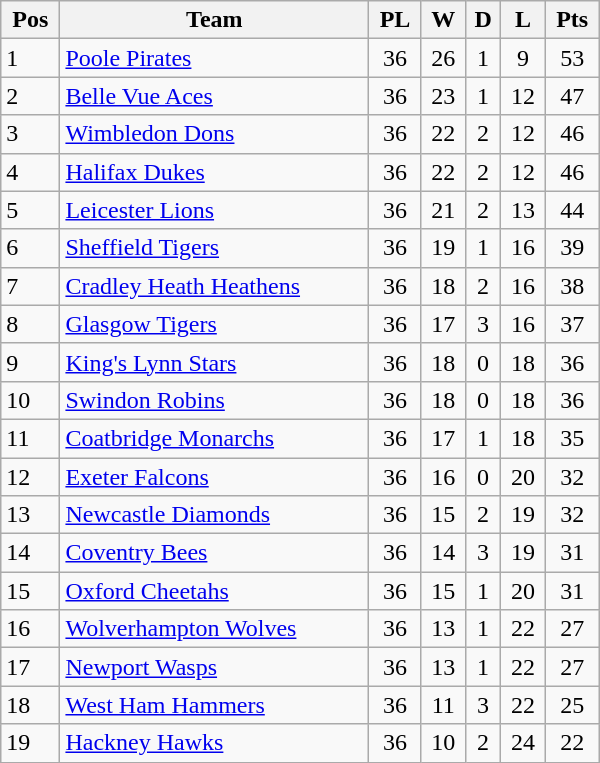<table class=wikitable width="400">
<tr>
<th>Pos</th>
<th>Team</th>
<th>PL</th>
<th>W</th>
<th>D</th>
<th>L</th>
<th>Pts</th>
</tr>
<tr>
<td>1</td>
<td><a href='#'>Poole Pirates</a></td>
<td align="center">36</td>
<td align="center">26</td>
<td align="center">1</td>
<td align="center">9</td>
<td align="center">53</td>
</tr>
<tr>
<td>2</td>
<td><a href='#'>Belle Vue Aces</a></td>
<td align="center">36</td>
<td align="center">23</td>
<td align="center">1</td>
<td align="center">12</td>
<td align="center">47</td>
</tr>
<tr>
<td>3</td>
<td><a href='#'>Wimbledon Dons</a></td>
<td align="center">36</td>
<td align="center">22</td>
<td align="center">2</td>
<td align="center">12</td>
<td align="center">46</td>
</tr>
<tr>
<td>4</td>
<td><a href='#'>Halifax Dukes</a></td>
<td align="center">36</td>
<td align="center">22</td>
<td align="center">2</td>
<td align="center">12</td>
<td align="center">46</td>
</tr>
<tr>
<td>5</td>
<td><a href='#'>Leicester Lions</a></td>
<td align="center">36</td>
<td align="center">21</td>
<td align="center">2</td>
<td align="center">13</td>
<td align="center">44</td>
</tr>
<tr>
<td>6</td>
<td><a href='#'>Sheffield Tigers</a></td>
<td align="center">36</td>
<td align="center">19</td>
<td align="center">1</td>
<td align="center">16</td>
<td align="center">39</td>
</tr>
<tr>
<td>7</td>
<td><a href='#'>Cradley Heath Heathens</a></td>
<td align="center">36</td>
<td align="center">18</td>
<td align="center">2</td>
<td align="center">16</td>
<td align="center">38</td>
</tr>
<tr>
<td>8</td>
<td><a href='#'>Glasgow Tigers</a></td>
<td align="center">36</td>
<td align="center">17</td>
<td align="center">3</td>
<td align="center">16</td>
<td align="center">37</td>
</tr>
<tr>
<td>9</td>
<td><a href='#'>King's Lynn Stars</a></td>
<td align="center">36</td>
<td align="center">18</td>
<td align="center">0</td>
<td align="center">18</td>
<td align="center">36</td>
</tr>
<tr>
<td>10</td>
<td><a href='#'>Swindon Robins</a></td>
<td align="center">36</td>
<td align="center">18</td>
<td align="center">0</td>
<td align="center">18</td>
<td align="center">36</td>
</tr>
<tr>
<td>11</td>
<td><a href='#'>Coatbridge Monarchs</a></td>
<td align="center">36</td>
<td align="center">17</td>
<td align="center">1</td>
<td align="center">18</td>
<td align="center">35</td>
</tr>
<tr>
<td>12</td>
<td><a href='#'>Exeter Falcons</a></td>
<td align="center">36</td>
<td align="center">16</td>
<td align="center">0</td>
<td align="center">20</td>
<td align="center">32</td>
</tr>
<tr>
<td>13</td>
<td><a href='#'>Newcastle Diamonds</a></td>
<td align="center">36</td>
<td align="center">15</td>
<td align="center">2</td>
<td align="center">19</td>
<td align="center">32</td>
</tr>
<tr>
<td>14</td>
<td><a href='#'>Coventry Bees</a></td>
<td align="center">36</td>
<td align="center">14</td>
<td align="center">3</td>
<td align="center">19</td>
<td align="center">31</td>
</tr>
<tr>
<td>15</td>
<td><a href='#'>Oxford Cheetahs</a></td>
<td align="center">36</td>
<td align="center">15</td>
<td align="center">1</td>
<td align="center">20</td>
<td align="center">31</td>
</tr>
<tr>
<td>16</td>
<td><a href='#'>Wolverhampton Wolves</a></td>
<td align="center">36</td>
<td align="center">13</td>
<td align="center">1</td>
<td align="center">22</td>
<td align="center">27</td>
</tr>
<tr>
<td>17</td>
<td><a href='#'>Newport Wasps</a></td>
<td align="center">36</td>
<td align="center">13</td>
<td align="center">1</td>
<td align="center">22</td>
<td align="center">27</td>
</tr>
<tr>
<td>18</td>
<td><a href='#'>West Ham Hammers</a></td>
<td align="center">36</td>
<td align="center">11</td>
<td align="center">3</td>
<td align="center">22</td>
<td align="center">25</td>
</tr>
<tr>
<td>19</td>
<td><a href='#'>Hackney Hawks</a></td>
<td align="center">36</td>
<td align="center">10</td>
<td align="center">2</td>
<td align="center">24</td>
<td align="center">22</td>
</tr>
</table>
